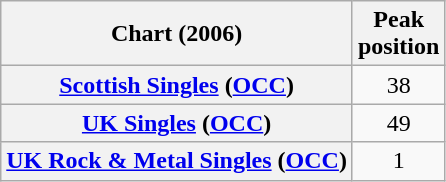<table class="wikitable plainrowheaders" style="text-align:center;">
<tr>
<th scope="col">Chart (2006)</th>
<th scope="col">Peak<br>position</th>
</tr>
<tr>
<th scope="row"><a href='#'>Scottish Singles</a> (<a href='#'>OCC</a>)</th>
<td>38</td>
</tr>
<tr>
<th scope="row"><a href='#'>UK Singles</a> (<a href='#'>OCC</a>)</th>
<td>49</td>
</tr>
<tr>
<th scope="row"><a href='#'>UK Rock & Metal Singles</a> (<a href='#'>OCC</a>)</th>
<td>1</td>
</tr>
</table>
